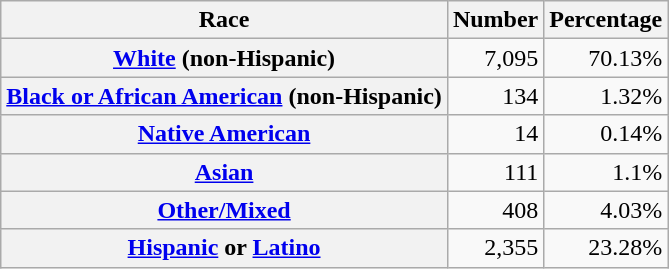<table class="wikitable" style="text-align:right">
<tr>
<th scope="col">Race</th>
<th scope="col">Number</th>
<th scope="col">Percentage</th>
</tr>
<tr>
<th scope="row"><a href='#'>White</a> (non-Hispanic)</th>
<td>7,095</td>
<td>70.13%</td>
</tr>
<tr>
<th scope="row"><a href='#'>Black or African American</a> (non-Hispanic)</th>
<td>134</td>
<td>1.32%</td>
</tr>
<tr>
<th scope="row"><a href='#'>Native American</a></th>
<td>14</td>
<td>0.14%</td>
</tr>
<tr>
<th scope="row"><a href='#'>Asian</a></th>
<td>111</td>
<td>1.1%</td>
</tr>
<tr>
<th scope="row"><a href='#'>Other/Mixed</a></th>
<td>408</td>
<td>4.03%</td>
</tr>
<tr>
<th scope="row"><a href='#'>Hispanic</a> or <a href='#'>Latino</a></th>
<td>2,355</td>
<td>23.28%</td>
</tr>
</table>
